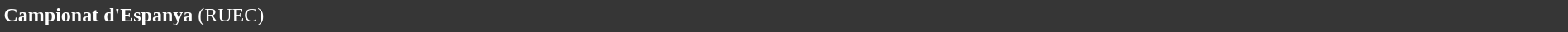<table style="width: 100%; background:#363636; color:white;">
<tr>
<td><strong>Campionat d'Espanya</strong> (RUEC)</td>
</tr>
<tr>
</tr>
</table>
